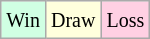<table class="wikitable">
<tr>
<td style="background:#d0ffe3;"><small>Win</small></td>
<td style="background:#ffd;"><small>Draw</small></td>
<td style="background:#ffd0e3;"><small>Loss</small></td>
</tr>
</table>
